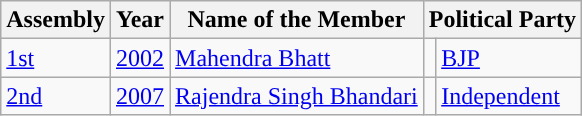<table class="wikitable sortable">
<tr>
<th>Assembly</th>
<th>Year</th>
<th>Name of the Member</th>
<th colspan=2>Political Party</th>
</tr>
<tr>
<td><a href='#'>1st</a></td>
<td><a href='#'>2002</a></td>
<td><a href='#'>Mahendra Bhatt</a></td>
<td style="background-color: "></td>
<td><a href='#'>BJP</a></td>
</tr>
<tr>
<td><a href='#'>2nd</a></td>
<td><a href='#'>2007</a></td>
<td><a href='#'>Rajendra Singh Bhandari</a></td>
<td style="background-color: "></td>
<td><a href='#'>Independent</a></td>
</tr>
</table>
